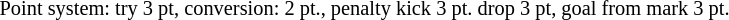<table width=100%>
<tr>
<td align=left width=60% style="font-size: 85%">Point system: try 3 pt, conversion: 2 pt., penalty kick 3 pt. drop 3 pt, goal from mark 3 pt.</td>
</tr>
</table>
